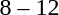<table style="text-align:center">
<tr>
<th width=200></th>
<th width=100></th>
<th width=200></th>
</tr>
<tr>
<td align=right></td>
<td>8 – 12</td>
<td align=left><strong></strong></td>
</tr>
</table>
